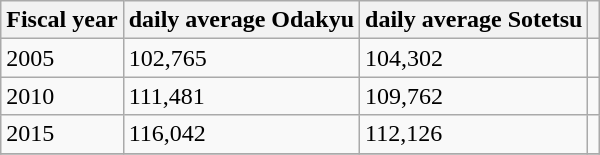<table class="wikitable">
<tr>
<th>Fiscal year</th>
<th>daily average Odakyu</th>
<th>daily average Sotetsu</th>
<th></th>
</tr>
<tr>
<td>2005</td>
<td>102,765</td>
<td>104,302</td>
<td></td>
</tr>
<tr>
<td>2010</td>
<td>111,481</td>
<td>109,762</td>
<td></td>
</tr>
<tr>
<td>2015</td>
<td>116,042</td>
<td>112,126</td>
<td></td>
</tr>
<tr>
</tr>
</table>
